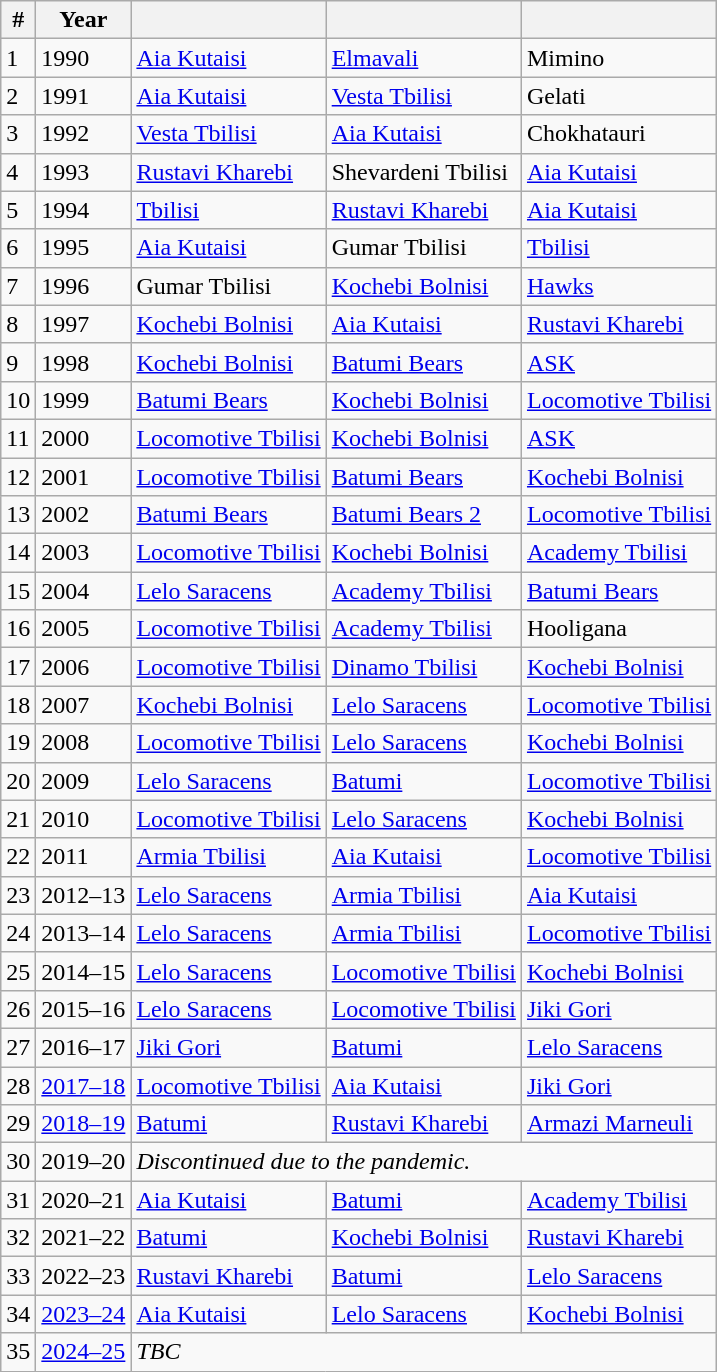<table class="wikitable">
<tr>
<th>#</th>
<th>Year</th>
<th></th>
<th></th>
<th></th>
</tr>
<tr>
<td>1</td>
<td>1990</td>
<td><a href='#'>Aia Kutaisi</a></td>
<td><a href='#'>Elmavali</a></td>
<td>Mimino</td>
</tr>
<tr>
<td>2</td>
<td>1991</td>
<td><a href='#'>Aia Kutaisi</a></td>
<td><a href='#'>Vesta Tbilisi</a></td>
<td>Gelati</td>
</tr>
<tr>
<td>3</td>
<td>1992</td>
<td><a href='#'>Vesta Tbilisi</a></td>
<td><a href='#'>Aia Kutaisi</a></td>
<td>Chokhatauri</td>
</tr>
<tr>
<td>4</td>
<td>1993</td>
<td><a href='#'>Rustavi Kharebi</a></td>
<td>Shevardeni Tbilisi</td>
<td><a href='#'>Aia Kutaisi</a></td>
</tr>
<tr>
<td>5</td>
<td>1994</td>
<td><a href='#'>Tbilisi</a></td>
<td><a href='#'>Rustavi Kharebi</a></td>
<td><a href='#'>Aia Kutaisi</a></td>
</tr>
<tr>
<td>6</td>
<td>1995</td>
<td><a href='#'>Aia Kutaisi</a></td>
<td>Gumar Tbilisi</td>
<td><a href='#'>Tbilisi</a></td>
</tr>
<tr>
<td>7</td>
<td>1996</td>
<td>Gumar Tbilisi</td>
<td><a href='#'>Kochebi Bolnisi</a></td>
<td><a href='#'>Hawks</a></td>
</tr>
<tr>
<td>8</td>
<td>1997</td>
<td><a href='#'>Kochebi Bolnisi</a></td>
<td><a href='#'>Aia Kutaisi</a></td>
<td><a href='#'>Rustavi Kharebi</a></td>
</tr>
<tr>
<td>9</td>
<td>1998</td>
<td><a href='#'>Kochebi Bolnisi</a></td>
<td><a href='#'>Batumi Bears</a></td>
<td><a href='#'>ASK</a></td>
</tr>
<tr>
<td>10</td>
<td>1999</td>
<td><a href='#'>Batumi Bears</a></td>
<td><a href='#'>Kochebi Bolnisi</a></td>
<td><a href='#'>Locomotive Tbilisi</a></td>
</tr>
<tr>
<td>11</td>
<td>2000</td>
<td><a href='#'>Locomotive Tbilisi</a></td>
<td><a href='#'>Kochebi Bolnisi</a></td>
<td><a href='#'>ASK</a></td>
</tr>
<tr>
<td>12</td>
<td>2001</td>
<td><a href='#'>Locomotive Tbilisi</a></td>
<td><a href='#'>Batumi Bears</a></td>
<td><a href='#'>Kochebi Bolnisi</a></td>
</tr>
<tr>
<td>13</td>
<td>2002</td>
<td><a href='#'>Batumi Bears</a></td>
<td><a href='#'>Batumi Bears 2</a></td>
<td><a href='#'>Locomotive Tbilisi</a></td>
</tr>
<tr>
<td>14</td>
<td>2003</td>
<td><a href='#'>Locomotive Tbilisi</a></td>
<td><a href='#'>Kochebi Bolnisi</a></td>
<td><a href='#'>Academy Tbilisi</a></td>
</tr>
<tr>
<td>15</td>
<td>2004</td>
<td><a href='#'>Lelo Saracens</a></td>
<td><a href='#'>Academy Tbilisi</a></td>
<td><a href='#'>Batumi Bears</a></td>
</tr>
<tr>
<td>16</td>
<td>2005</td>
<td><a href='#'>Locomotive Tbilisi</a></td>
<td><a href='#'>Academy Tbilisi</a></td>
<td>Hooligana</td>
</tr>
<tr>
<td>17</td>
<td>2006</td>
<td><a href='#'>Locomotive Tbilisi</a></td>
<td><a href='#'>Dinamo Tbilisi</a></td>
<td><a href='#'>Kochebi Bolnisi</a></td>
</tr>
<tr>
<td>18</td>
<td>2007</td>
<td><a href='#'>Kochebi Bolnisi</a></td>
<td><a href='#'>Lelo Saracens</a></td>
<td><a href='#'>Locomotive Tbilisi</a></td>
</tr>
<tr>
<td>19</td>
<td>2008</td>
<td><a href='#'>Locomotive Tbilisi</a></td>
<td><a href='#'>Lelo Saracens</a></td>
<td><a href='#'>Kochebi Bolnisi</a></td>
</tr>
<tr>
<td>20</td>
<td>2009</td>
<td><a href='#'>Lelo Saracens</a></td>
<td><a href='#'>Batumi</a></td>
<td><a href='#'>Locomotive Tbilisi</a></td>
</tr>
<tr>
<td>21</td>
<td>2010</td>
<td><a href='#'>Locomotive Tbilisi</a></td>
<td><a href='#'>Lelo Saracens</a></td>
<td><a href='#'>Kochebi Bolnisi</a></td>
</tr>
<tr>
<td>22</td>
<td>2011</td>
<td><a href='#'>Armia Tbilisi</a></td>
<td><a href='#'>Aia Kutaisi</a></td>
<td><a href='#'>Locomotive Tbilisi</a></td>
</tr>
<tr>
<td>23</td>
<td>2012–13</td>
<td><a href='#'>Lelo Saracens</a></td>
<td><a href='#'>Armia Tbilisi</a></td>
<td><a href='#'>Aia Kutaisi</a></td>
</tr>
<tr>
<td>24</td>
<td>2013–14</td>
<td><a href='#'>Lelo Saracens</a></td>
<td><a href='#'>Armia Tbilisi</a></td>
<td><a href='#'>Locomotive Tbilisi</a></td>
</tr>
<tr>
<td>25</td>
<td>2014–15</td>
<td><a href='#'>Lelo Saracens</a></td>
<td><a href='#'>Locomotive Tbilisi</a></td>
<td><a href='#'>Kochebi Bolnisi</a></td>
</tr>
<tr>
<td>26</td>
<td>2015–16</td>
<td><a href='#'>Lelo Saracens</a></td>
<td><a href='#'>Locomotive Tbilisi</a></td>
<td><a href='#'>Jiki Gori</a></td>
</tr>
<tr>
<td>27</td>
<td>2016–17</td>
<td><a href='#'>Jiki Gori</a></td>
<td><a href='#'>Batumi</a></td>
<td><a href='#'>Lelo Saracens</a></td>
</tr>
<tr>
<td>28</td>
<td><a href='#'>2017–18</a></td>
<td><a href='#'>Locomotive Tbilisi</a></td>
<td><a href='#'>Aia Kutaisi</a></td>
<td><a href='#'>Jiki Gori</a></td>
</tr>
<tr>
<td>29</td>
<td><a href='#'>2018–19</a></td>
<td><a href='#'>Batumi</a></td>
<td><a href='#'>Rustavi Kharebi</a></td>
<td><a href='#'>Armazi Marneuli</a></td>
</tr>
<tr>
<td>30</td>
<td>2019–20</td>
<td colspan="3"><em>Discontinued due to the pandemic.</em></td>
</tr>
<tr>
<td>31</td>
<td>2020–21</td>
<td><a href='#'>Aia Kutaisi</a></td>
<td><a href='#'>Batumi</a></td>
<td><a href='#'>Academy Tbilisi</a></td>
</tr>
<tr>
<td>32</td>
<td>2021–22</td>
<td><a href='#'>Batumi</a></td>
<td><a href='#'>Kochebi Bolnisi</a></td>
<td><a href='#'>Rustavi Kharebi</a></td>
</tr>
<tr>
<td>33</td>
<td>2022–23</td>
<td><a href='#'>Rustavi Kharebi</a></td>
<td><a href='#'>Batumi</a></td>
<td><a href='#'>Lelo Saracens</a></td>
</tr>
<tr>
<td>34</td>
<td><a href='#'>2023–24</a></td>
<td><a href='#'>Aia Kutaisi</a></td>
<td><a href='#'>Lelo Saracens</a></td>
<td><a href='#'>Kochebi Bolnisi</a></td>
</tr>
<tr>
<td>35</td>
<td><a href='#'>2024–25</a></td>
<td colspan="3"><em>TBC</em></td>
</tr>
</table>
